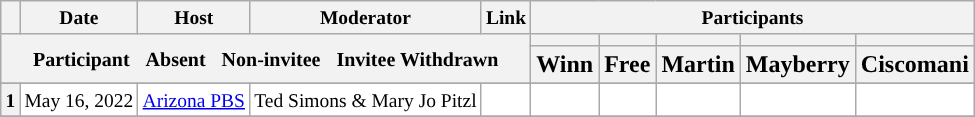<table class="wikitable" style="text-align:center;">
<tr style="font-size:small;">
<th scope="col"></th>
<th scope="col">Date</th>
<th scope="col">Host</th>
<th scope="col">Moderator</th>
<th scope="col">Link</th>
<th scope="col" colspan="5">Participants</th>
</tr>
<tr>
<th colspan="5" rowspan="2"> <small>Participant  </small> <small>Absent  </small> <small>Non-invitee  </small> <small>Invitee Withdrawn</small></th>
<th scope="col" style="background:"></th>
<th scope="col" style="background:"></th>
<th scope="col" style="background:"></th>
<th scope="col" style="background:"></th>
<th scope="col" style="background:"></th>
</tr>
<tr>
<th scope="col">Winn</th>
<th scope="col">Free</th>
<th scope="col">Martin</th>
<th scope="col">Mayberry</th>
<th scope="col">Ciscomani</th>
</tr>
<tr>
</tr>
<tr style="background:#FFFFFF;font-size:small;">
<th scope="row">1</th>
<td style="white-space:nowrap;">May 16, 2022</td>
<td style="white-space:nowrap;"><a href='#'>Arizona PBS</a></td>
<td style="white-space:nowrap;">Ted Simons & Mary Jo Pitzl</td>
<td style="white-space:nowrap;"></td>
<td></td>
<td></td>
<td></td>
<td></td>
<td></td>
</tr>
<tr>
</tr>
</table>
